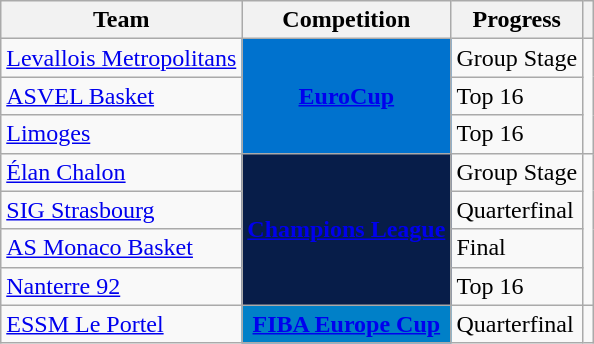<table class="wikitable sortable">
<tr>
<th>Team</th>
<th>Competition</th>
<th>Progress</th>
<th></th>
</tr>
<tr>
<td><a href='#'>Levallois Metropolitans</a></td>
<td rowspan="3" style="background-color:#0072CE;color:white;text-align:center"><strong><a href='#'><span>EuroCup</span></a></strong></td>
<td>Group Stage</td>
<td rowspan="3" style="text-align:center"></td>
</tr>
<tr>
<td><a href='#'>ASVEL Basket</a></td>
<td>Top 16</td>
</tr>
<tr>
<td><a href='#'>Limoges</a></td>
<td>Top 16</td>
</tr>
<tr>
<td><a href='#'>Élan Chalon</a></td>
<td rowspan="4" style="background-color:#071D49;color:#D0D3D4;text-align:center"><strong><a href='#'><span>Champions League</span></a></strong></td>
<td>Group Stage</td>
<td rowspan=4 style="text-align:center"></td>
</tr>
<tr>
<td><a href='#'>SIG Strasbourg</a></td>
<td>Quarterfinal</td>
</tr>
<tr>
<td><a href='#'>AS Monaco Basket</a></td>
<td>Final</td>
</tr>
<tr>
<td><a href='#'>Nanterre 92</a></td>
<td>Top 16</td>
</tr>
<tr>
<td><a href='#'>ESSM Le Portel</a></td>
<td rowspan="1" style="background-color:#0080C8;color:white;text-align:center"><strong><a href='#'><span>FIBA Europe Cup</span></a></strong></td>
<td>Quarterfinal</td>
<td rowspan=1 style="text-align:center"></td>
</tr>
</table>
